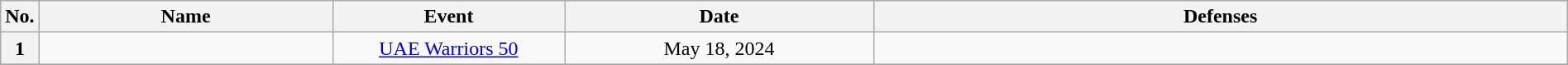<table class="wikitable" width=100%>
<tr>
<th width=1%>No.</th>
<th width=19%>Name</th>
<th width=15%>Event</th>
<th width=20%>Date</th>
<th width=45%>Defenses</th>
</tr>
<tr>
<th>1</th>
<td align=left><br></td>
<td align=center><a href='#'>UAE Warriors 50</a> <br></td>
<td align=center>May 18, 2024</td>
<td></td>
</tr>
<tr>
</tr>
</table>
